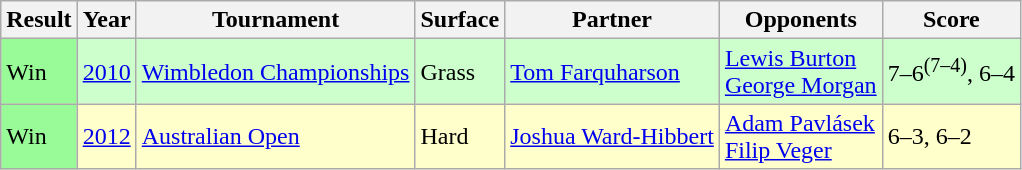<table class="sortable wikitable">
<tr>
<th>Result</th>
<th>Year</th>
<th>Tournament</th>
<th>Surface</th>
<th>Partner</th>
<th>Opponents</th>
<th class="unsortable">Score</th>
</tr>
<tr style="background:#cfc;">
<td style="background:#98fb98;">Win</td>
<td><a href='#'>2010</a></td>
<td><a href='#'>Wimbledon Championships</a></td>
<td>Grass</td>
<td> <a href='#'>Tom Farquharson</a></td>
<td> <a href='#'>Lewis Burton</a><br> <a href='#'>George Morgan</a></td>
<td>7–6<sup>(7–4)</sup>, 6–4</td>
</tr>
<tr style="background:#ffc;">
<td style="background:#98fb98;">Win</td>
<td><a href='#'>2012</a></td>
<td><a href='#'>Australian Open</a></td>
<td>Hard</td>
<td> <a href='#'>Joshua Ward-Hibbert</a></td>
<td> <a href='#'>Adam Pavlásek</a><br> <a href='#'>Filip Veger</a></td>
<td>6–3, 6–2</td>
</tr>
</table>
